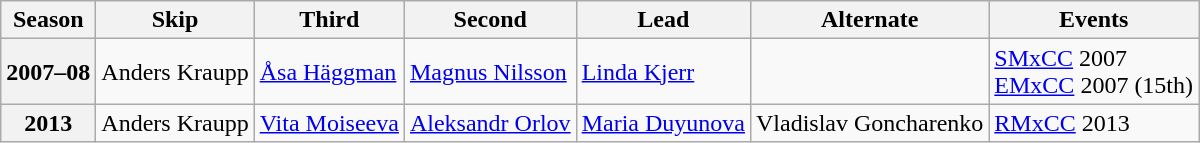<table class="wikitable">
<tr>
<th scope="col">Season</th>
<th scope="col">Skip</th>
<th scope="col">Third</th>
<th scope="col">Second</th>
<th scope="col">Lead</th>
<th scope="col">Alternate</th>
<th scope="col">Events</th>
</tr>
<tr>
<th scope="row">2007–08</th>
<td>Anders Kraupp</td>
<td><a href='#'>Åsa Häggman</a></td>
<td><a href='#'>Magnus Nilsson</a></td>
<td><a href='#'>Linda Kjerr</a></td>
<td></td>
<td><a href='#'>SMxCC</a> 2007 <br><a href='#'>EMxCC</a> 2007 (15th)</td>
</tr>
<tr>
<th scope="row">2013</th>
<td>Anders Kraupp</td>
<td><a href='#'>Vita Moiseeva</a></td>
<td><a href='#'>Aleksandr Orlov</a></td>
<td><a href='#'>Maria Duyunova</a></td>
<td>Vladislav Goncharenko</td>
<td><a href='#'>RMxCC</a> 2013 </td>
</tr>
</table>
